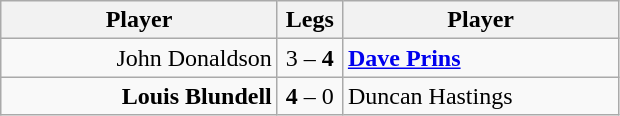<table class=wikitable style="text-align:center">
<tr>
<th width=177>Player</th>
<th width=36>Legs</th>
<th width=177>Player</th>
</tr>
<tr align=left>
<td align=right>John Donaldson </td>
<td align=center>3 – <strong>4</strong></td>
<td> <strong><a href='#'>Dave Prins</a></strong></td>
</tr>
<tr align=left>
<td align=right><strong>Louis Blundell</strong> </td>
<td align=center><strong>4</strong> – 0</td>
<td> Duncan Hastings</td>
</tr>
</table>
